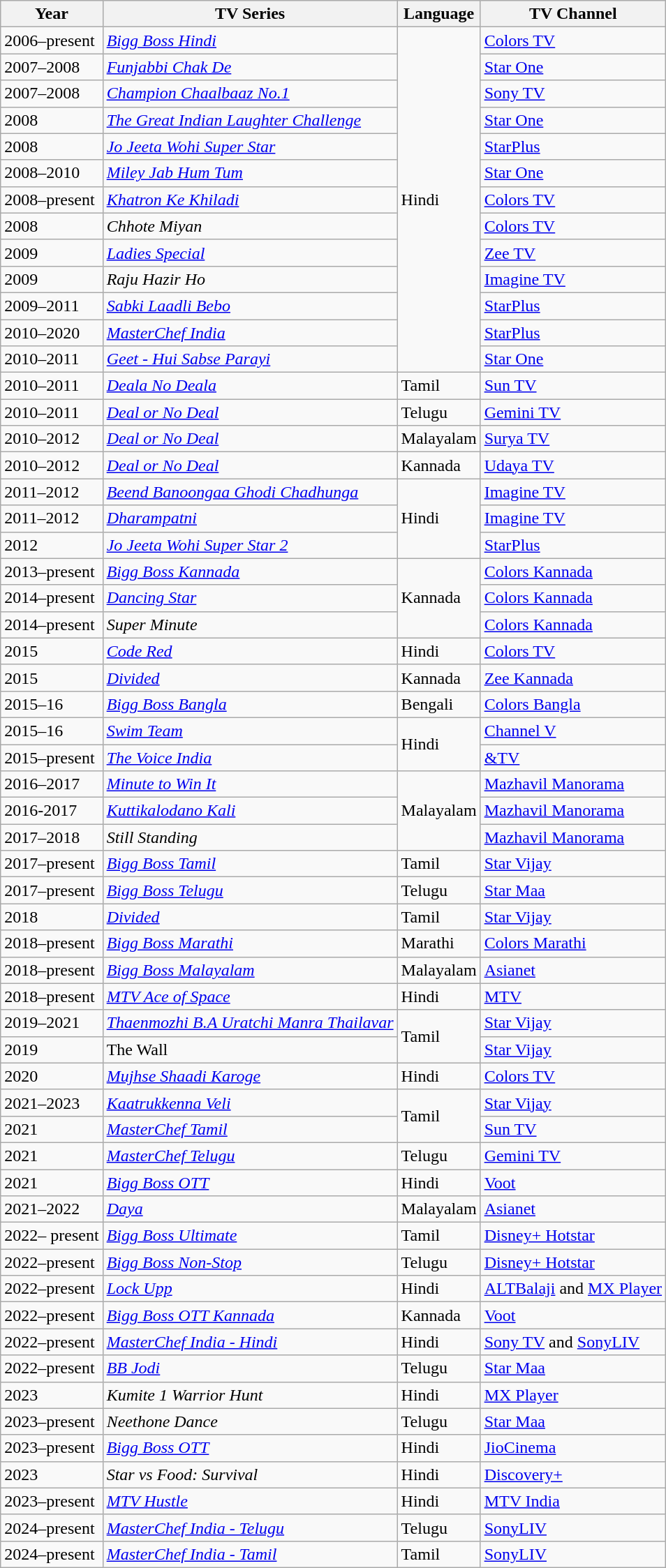<table class="sortable wikitable" class="wikitable">
<tr>
<th>Year</th>
<th>TV Series</th>
<th>Language</th>
<th>TV Channel</th>
</tr>
<tr style="text-align: left;">
<td>2006–present</td>
<td><a href='#'><em>Bigg Boss Hindi</em></a></td>
<td rowspan="13">Hindi</td>
<td><a href='#'>Colors TV</a></td>
</tr>
<tr style="text-align: left;">
<td>2007–2008</td>
<td><em><a href='#'>Funjabbi Chak De</a></em></td>
<td><a href='#'>Star One</a></td>
</tr>
<tr style="text-align: left;">
<td>2007–2008</td>
<td><em><a href='#'>Champion Chaalbaaz No.1</a></em></td>
<td><a href='#'>Sony TV</a></td>
</tr>
<tr style="text-align: left;">
<td>2008</td>
<td><em><a href='#'>The Great Indian Laughter Challenge</a></em></td>
<td><a href='#'>Star One</a></td>
</tr>
<tr style="text-align: left;">
<td>2008</td>
<td><em><a href='#'>Jo Jeeta Wohi Super Star</a></em></td>
<td><a href='#'>StarPlus</a></td>
</tr>
<tr style="text-align: left;">
<td>2008–2010</td>
<td><em><a href='#'>Miley Jab Hum Tum</a></em></td>
<td><a href='#'>Star One</a></td>
</tr>
<tr style="text-align: left;">
<td>2008–present</td>
<td><em><a href='#'>Khatron Ke Khiladi</a></em></td>
<td><a href='#'>Colors TV</a></td>
</tr>
<tr style="text-align: left;">
<td>2008</td>
<td><em>Chhote Miyan</em></td>
<td><a href='#'>Colors TV</a></td>
</tr>
<tr style="text-align: left;">
<td>2009</td>
<td><em><a href='#'>Ladies Special</a></em></td>
<td><a href='#'>Zee TV</a></td>
</tr>
<tr style="text-align: left;">
<td>2009</td>
<td><em>Raju Hazir Ho</em></td>
<td><a href='#'>Imagine TV</a></td>
</tr>
<tr style="text-align: left;">
<td>2009–2011</td>
<td><em><a href='#'>Sabki Laadli Bebo</a></em></td>
<td><a href='#'>StarPlus</a></td>
</tr>
<tr style="text-align: left;">
<td>2010–2020</td>
<td><em><a href='#'>MasterChef India</a></em></td>
<td><a href='#'>StarPlus</a></td>
</tr>
<tr style="text-align: left;">
<td>2010–2011</td>
<td><em><a href='#'>Geet - Hui Sabse Parayi</a></em></td>
<td><a href='#'>Star One</a></td>
</tr>
<tr style="text-align: left;">
<td>2010–2011</td>
<td><em><a href='#'>Deala No Deala</a></em></td>
<td>Tamil</td>
<td><a href='#'>Sun TV</a></td>
</tr>
<tr>
<td>2010–2011</td>
<td><em><a href='#'>Deal or No Deal</a></em></td>
<td>Telugu</td>
<td><a href='#'>Gemini TV</a></td>
</tr>
<tr style="text-align: left;">
<td>2010–2012</td>
<td><em><a href='#'>Deal or No Deal</a></em></td>
<td>Malayalam</td>
<td><a href='#'>Surya TV</a></td>
</tr>
<tr>
<td>2010–2012</td>
<td><em><a href='#'>Deal or No Deal</a></em></td>
<td>Kannada</td>
<td><a href='#'>Udaya TV</a></td>
</tr>
<tr style="text-align: left;">
<td>2011–2012</td>
<td><em><a href='#'>Beend Banoongaa Ghodi Chadhunga</a></em></td>
<td rowspan="3">Hindi</td>
<td><a href='#'>Imagine TV</a></td>
</tr>
<tr style="text-align: left;">
<td>2011–2012</td>
<td><em><a href='#'>Dharampatni</a></em></td>
<td><a href='#'>Imagine TV</a></td>
</tr>
<tr style="text-align: left;">
<td>2012</td>
<td><em><a href='#'>Jo Jeeta Wohi Super Star 2</a></em></td>
<td><a href='#'>StarPlus</a></td>
</tr>
<tr>
<td>2013–present</td>
<td><em><a href='#'>Bigg Boss Kannada</a></em></td>
<td rowspan="3">Kannada</td>
<td><a href='#'>Colors Kannada</a></td>
</tr>
<tr>
<td>2014–present</td>
<td><em><a href='#'>Dancing Star</a></em></td>
<td><a href='#'>Colors Kannada</a></td>
</tr>
<tr>
<td>2014–present</td>
<td><em>Super Minute</em></td>
<td><a href='#'>Colors Kannada</a></td>
</tr>
<tr>
<td>2015</td>
<td><em><a href='#'>Code Red</a></em></td>
<td>Hindi</td>
<td><a href='#'>Colors TV</a></td>
</tr>
<tr>
<td>2015</td>
<td><em><a href='#'>Divided</a></em></td>
<td>Kannada</td>
<td><a href='#'>Zee Kannada</a></td>
</tr>
<tr>
<td>2015–16</td>
<td><em><a href='#'>Bigg Boss Bangla</a></em></td>
<td>Bengali</td>
<td><a href='#'>Colors Bangla</a></td>
</tr>
<tr style="text-align: left;">
<td>2015–16</td>
<td><em><a href='#'>Swim Team</a></em></td>
<td rowspan="2">Hindi</td>
<td><a href='#'>Channel V</a></td>
</tr>
<tr style="text-align: left;">
<td>2015–present</td>
<td><em><a href='#'>The Voice India</a></em></td>
<td><a href='#'>&TV</a></td>
</tr>
<tr style="text-align: left;">
<td>2016–2017</td>
<td><em><a href='#'>Minute to Win It</a></em></td>
<td rowspan="3">Malayalam</td>
<td><a href='#'>Mazhavil Manorama</a></td>
</tr>
<tr style="text-align: left;">
<td>2016-2017</td>
<td><em><a href='#'>Kuttikalodano Kali</a></em></td>
<td><a href='#'>Mazhavil Manorama</a></td>
</tr>
<tr style="text-align: left;">
<td>2017–2018</td>
<td><em>Still Standing</em></td>
<td><a href='#'>Mazhavil Manorama</a></td>
</tr>
<tr style="text-align: left;">
<td>2017–present</td>
<td><em><a href='#'>Bigg Boss Tamil</a></em></td>
<td>Tamil</td>
<td><a href='#'>Star Vijay</a></td>
</tr>
<tr style="text-align: left;">
<td>2017–present</td>
<td><em><a href='#'>Bigg Boss Telugu</a></em></td>
<td>Telugu</td>
<td><a href='#'>Star Maa</a></td>
</tr>
<tr style="text-align: left;">
<td>2018</td>
<td><em><a href='#'>Divided</a></em></td>
<td>Tamil</td>
<td><a href='#'>Star Vijay</a></td>
</tr>
<tr style="text-align: left;">
<td>2018–present</td>
<td><em><a href='#'>Bigg Boss Marathi</a></em></td>
<td>Marathi</td>
<td><a href='#'>Colors Marathi</a></td>
</tr>
<tr style="text-align: left;">
<td>2018–present</td>
<td><em><a href='#'>Bigg Boss Malayalam</a></em></td>
<td>Malayalam</td>
<td><a href='#'>Asianet</a></td>
</tr>
<tr style="text-align: left;">
<td>2018–present</td>
<td><em><a href='#'>MTV Ace of Space</a></em></td>
<td>Hindi</td>
<td><a href='#'>MTV</a></td>
</tr>
<tr style="text-align: left;">
<td>2019–2021</td>
<td><a href='#'><em>Thaenmozhi B.A Uratchi Manra Thailavar</em></a></td>
<td rowspan="2">Tamil</td>
<td><a href='#'>Star Vijay</a></td>
</tr>
<tr style="text-align: left;">
<td>2019</td>
<td>The Wall</td>
<td><a href='#'>Star Vijay</a></td>
</tr>
<tr>
<td>2020</td>
<td><em><a href='#'>Mujhse Shaadi Karoge</a> </em></td>
<td>Hindi</td>
<td><a href='#'>Colors TV</a></td>
</tr>
<tr>
<td>2021–2023</td>
<td><em><a href='#'>Kaatrukkenna Veli</a></em></td>
<td rowspan="2">Tamil</td>
<td><a href='#'>Star Vijay</a></td>
</tr>
<tr>
<td>2021</td>
<td><em><a href='#'>MasterChef Tamil</a></em></td>
<td><a href='#'>Sun TV</a></td>
</tr>
<tr>
<td>2021</td>
<td><em><a href='#'>MasterChef Telugu</a></em></td>
<td>Telugu</td>
<td><a href='#'>Gemini TV</a></td>
</tr>
<tr>
<td>2021</td>
<td><em><a href='#'>Bigg Boss OTT</a></em></td>
<td>Hindi</td>
<td><a href='#'>Voot</a></td>
</tr>
<tr>
<td>2021–2022</td>
<td><em><a href='#'>Daya</a></em></td>
<td>Malayalam</td>
<td><a href='#'>Asianet</a></td>
</tr>
<tr>
<td>2022– present</td>
<td><em><a href='#'>Bigg Boss Ultimate</a></em></td>
<td>Tamil</td>
<td><a href='#'>Disney+ Hotstar</a></td>
</tr>
<tr>
<td>2022–present</td>
<td><em><a href='#'>Bigg Boss Non-Stop</a></em></td>
<td>Telugu</td>
<td><a href='#'>Disney+ Hotstar</a></td>
</tr>
<tr>
<td>2022–present</td>
<td><em><a href='#'>Lock Upp</a></em></td>
<td>Hindi</td>
<td><a href='#'>ALTBalaji</a> and <a href='#'>MX Player</a></td>
</tr>
<tr>
<td>2022–present</td>
<td><a href='#'><em>Bigg Boss OTT Kannada</em></a></td>
<td>Kannada</td>
<td><a href='#'>Voot</a></td>
</tr>
<tr>
<td>2022–present</td>
<td><em><a href='#'>MasterChef India - Hindi</a></em></td>
<td>Hindi</td>
<td><a href='#'>Sony TV</a> and <a href='#'>SonyLIV</a></td>
</tr>
<tr>
<td>2022–present</td>
<td><em><a href='#'>BB Jodi</a></em></td>
<td>Telugu</td>
<td><a href='#'>Star Maa</a></td>
</tr>
<tr>
<td>2023</td>
<td><em>Kumite 1 Warrior Hunt</em></td>
<td>Hindi</td>
<td><a href='#'>MX Player</a></td>
</tr>
<tr>
<td>2023–present</td>
<td><em>Neethone Dance</em></td>
<td>Telugu</td>
<td><a href='#'>Star Maa</a></td>
</tr>
<tr>
<td>2023–present</td>
<td><em><a href='#'>Bigg Boss OTT</a></em></td>
<td>Hindi</td>
<td><a href='#'>JioCinema</a></td>
</tr>
<tr>
<td>2023</td>
<td><em>Star vs Food: Survival</em></td>
<td>Hindi</td>
<td><a href='#'>Discovery+</a></td>
</tr>
<tr>
<td>2023–present</td>
<td><em><a href='#'>MTV Hustle</a></em></td>
<td>Hindi</td>
<td><a href='#'>MTV India</a></td>
</tr>
<tr>
<td>2024–present</td>
<td><a href='#'><em>MasterChef India - Telugu</em></a></td>
<td>Telugu</td>
<td><a href='#'>SonyLIV</a></td>
</tr>
<tr>
<td>2024–present</td>
<td><a href='#'><em>MasterChef India - Tamil</em></a></td>
<td>Tamil</td>
<td><a href='#'>SonyLIV</a></td>
</tr>
</table>
